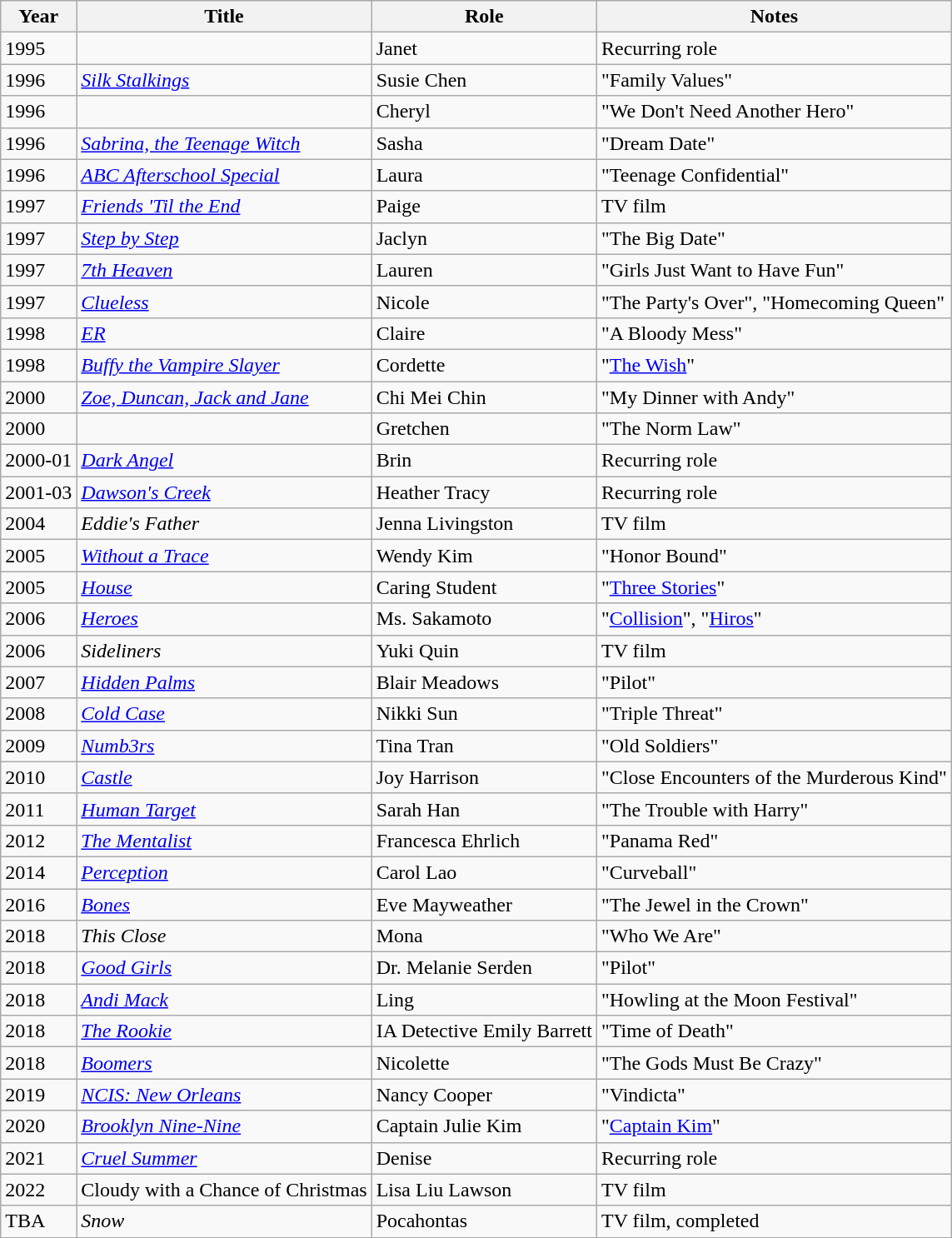<table class="wikitable sortable">
<tr>
<th>Year</th>
<th>Title</th>
<th>Role</th>
<th class="unsortable">Notes</th>
</tr>
<tr>
<td>1995</td>
<td><em></em></td>
<td>Janet</td>
<td>Recurring role</td>
</tr>
<tr>
<td>1996</td>
<td><em><a href='#'>Silk Stalkings</a></em></td>
<td>Susie Chen</td>
<td>"Family Values"</td>
</tr>
<tr>
<td>1996</td>
<td><em></em></td>
<td>Cheryl</td>
<td>"We Don't Need Another Hero"</td>
</tr>
<tr>
<td>1996</td>
<td><em><a href='#'>Sabrina, the Teenage Witch</a></em></td>
<td>Sasha</td>
<td>"Dream Date"</td>
</tr>
<tr>
<td>1996</td>
<td><em><a href='#'>ABC Afterschool Special</a></em></td>
<td>Laura</td>
<td>"Teenage Confidential"</td>
</tr>
<tr>
<td>1997</td>
<td><em><a href='#'>Friends 'Til the End</a></em></td>
<td>Paige</td>
<td>TV film</td>
</tr>
<tr>
<td>1997</td>
<td><em><a href='#'>Step by Step</a></em></td>
<td>Jaclyn</td>
<td>"The Big Date"</td>
</tr>
<tr>
<td>1997</td>
<td><em><a href='#'>7th Heaven</a></em></td>
<td>Lauren</td>
<td>"Girls Just Want to Have Fun"</td>
</tr>
<tr>
<td>1997</td>
<td><em><a href='#'>Clueless</a></em></td>
<td>Nicole</td>
<td>"The Party's Over", "Homecoming Queen"</td>
</tr>
<tr>
<td>1998</td>
<td><em><a href='#'>ER</a></em></td>
<td>Claire</td>
<td>"A Bloody Mess"</td>
</tr>
<tr>
<td>1998</td>
<td><em><a href='#'>Buffy the Vampire Slayer</a></em></td>
<td>Cordette</td>
<td>"<a href='#'>The Wish</a>"</td>
</tr>
<tr>
<td>2000</td>
<td><em><a href='#'>Zoe, Duncan, Jack and Jane</a></em></td>
<td>Chi Mei Chin</td>
<td>"My Dinner with Andy"</td>
</tr>
<tr>
<td>2000</td>
<td><em></em></td>
<td>Gretchen</td>
<td>"The Norm Law"</td>
</tr>
<tr>
<td>2000-01</td>
<td><em><a href='#'>Dark Angel</a></em></td>
<td>Brin</td>
<td>Recurring role</td>
</tr>
<tr>
<td>2001-03</td>
<td><em><a href='#'>Dawson's Creek</a></em></td>
<td>Heather Tracy</td>
<td>Recurring role</td>
</tr>
<tr>
<td>2004</td>
<td><em>Eddie's Father</em></td>
<td>Jenna Livingston</td>
<td>TV film</td>
</tr>
<tr>
<td>2005</td>
<td><em><a href='#'>Without a Trace</a></em></td>
<td>Wendy Kim</td>
<td>"Honor Bound"</td>
</tr>
<tr>
<td>2005</td>
<td><em><a href='#'>House</a></em></td>
<td>Caring Student</td>
<td>"<a href='#'>Three Stories</a>"</td>
</tr>
<tr>
<td>2006</td>
<td><em><a href='#'>Heroes</a></em></td>
<td>Ms. Sakamoto</td>
<td>"<a href='#'>Collision</a>", "<a href='#'>Hiros</a>"</td>
</tr>
<tr>
<td>2006</td>
<td><em>Sideliners</em></td>
<td>Yuki Quin</td>
<td>TV film</td>
</tr>
<tr>
<td>2007</td>
<td><em><a href='#'>Hidden Palms</a></em></td>
<td>Blair Meadows</td>
<td>"Pilot"</td>
</tr>
<tr>
<td>2008</td>
<td><em><a href='#'>Cold Case</a></em></td>
<td>Nikki Sun</td>
<td>"Triple Threat"</td>
</tr>
<tr>
<td>2009</td>
<td><em><a href='#'>Numb3rs</a></em></td>
<td>Tina Tran</td>
<td>"Old Soldiers"</td>
</tr>
<tr>
<td>2010</td>
<td><em><a href='#'>Castle</a></em></td>
<td>Joy Harrison</td>
<td>"Close Encounters of the Murderous Kind"</td>
</tr>
<tr>
<td>2011</td>
<td><em><a href='#'>Human Target</a></em></td>
<td>Sarah Han</td>
<td>"The Trouble with Harry"</td>
</tr>
<tr>
<td>2012</td>
<td><em><a href='#'>The Mentalist</a></em></td>
<td>Francesca Ehrlich</td>
<td>"Panama Red"</td>
</tr>
<tr>
<td>2014</td>
<td><em><a href='#'>Perception</a></em></td>
<td>Carol Lao</td>
<td>"Curveball"</td>
</tr>
<tr>
<td>2016</td>
<td><em><a href='#'>Bones</a></em></td>
<td>Eve Mayweather</td>
<td>"The Jewel in the Crown"</td>
</tr>
<tr>
<td>2018</td>
<td><em>This Close </em></td>
<td>Mona</td>
<td>"Who We Are"</td>
</tr>
<tr>
<td>2018</td>
<td><em><a href='#'>Good Girls</a></em></td>
<td>Dr. Melanie Serden</td>
<td>"Pilot"</td>
</tr>
<tr>
<td>2018</td>
<td><em><a href='#'>Andi Mack</a></em></td>
<td>Ling</td>
<td>"Howling at the Moon Festival"</td>
</tr>
<tr>
<td>2018</td>
<td><em><a href='#'>The Rookie</a></em></td>
<td>IA Detective Emily Barrett</td>
<td>"Time of Death"</td>
</tr>
<tr>
<td>2018</td>
<td><em><a href='#'>Boomers</a></em></td>
<td>Nicolette</td>
<td>"The Gods Must Be Crazy"</td>
</tr>
<tr>
<td>2019</td>
<td><em><a href='#'>NCIS: New Orleans </a></em></td>
<td>Nancy Cooper</td>
<td>"Vindicta"</td>
</tr>
<tr>
<td>2020</td>
<td><em><a href='#'>Brooklyn Nine-Nine</a></em></td>
<td>Captain Julie Kim</td>
<td>"<a href='#'>Captain Kim</a>"</td>
</tr>
<tr>
<td>2021</td>
<td><em><a href='#'>Cruel Summer</a></em></td>
<td>Denise</td>
<td>Recurring role</td>
</tr>
<tr>
<td>2022</td>
<td>Cloudy with a Chance of Christmas</td>
<td>Lisa Liu Lawson</td>
<td>TV film</td>
</tr>
<tr>
<td>TBA</td>
<td><em>Snow</em></td>
<td>Pocahontas</td>
<td>TV film, completed</td>
</tr>
</table>
